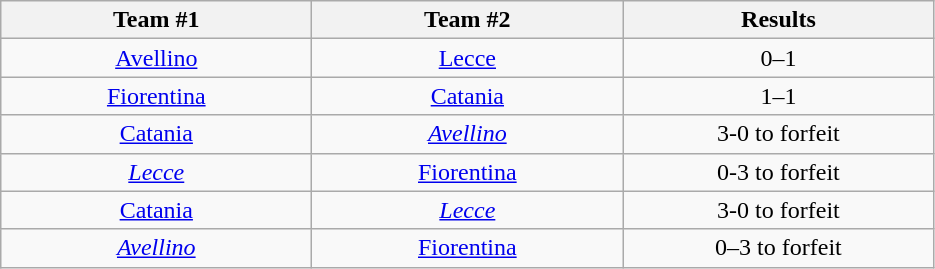<table class="wikitable" style="text-align:center">
<tr>
<th width=200>Team #1</th>
<th width=200>Team #2</th>
<th width=200>Results</th>
</tr>
<tr>
<td><a href='#'>Avellino</a></td>
<td><a href='#'>Lecce</a></td>
<td>0–1</td>
</tr>
<tr>
<td><a href='#'>Fiorentina</a></td>
<td><a href='#'>Catania</a></td>
<td>1–1</td>
</tr>
<tr>
<td><a href='#'>Catania</a></td>
<td><em><a href='#'>Avellino</a></em></td>
<td>3-0 to forfeit</td>
</tr>
<tr>
<td><em><a href='#'>Lecce</a></em></td>
<td><a href='#'>Fiorentina</a></td>
<td>0-3 to forfeit</td>
</tr>
<tr>
<td><a href='#'>Catania</a></td>
<td><em><a href='#'>Lecce</a></em></td>
<td>3-0 to forfeit</td>
</tr>
<tr>
<td><em><a href='#'>Avellino</a></em></td>
<td><a href='#'>Fiorentina</a></td>
<td>0–3 to forfeit</td>
</tr>
</table>
